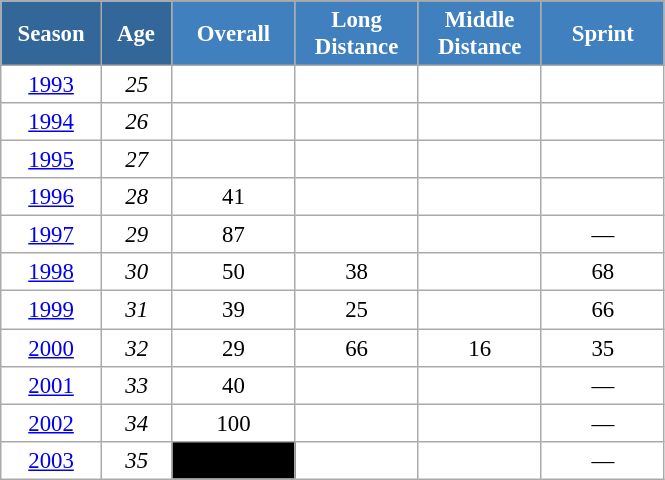<table class="wikitable" style="font-size:95%; text-align:center; border:grey solid 1px; border-collapse:collapse; background:#ffffff;">
<tr>
<th style="background-color:#369; color:white; width:60px;" rowspan="2"> Season </th>
<th style="background-color:#369; color:white; width:40px;" rowspan="2"> Age </th>
</tr>
<tr>
<th style="background-color:#4180be; color:white; width:75px;">Overall</th>
<th style="background-color:#4180be; color:white; width:75px;">Long Distance</th>
<th style="background-color:#4180be; color:white; width:75px;">Middle Distance</th>
<th style="background-color:#4180be; color:white; width:75px;">Sprint</th>
</tr>
<tr>
<td><a href='#'>1993</a></td>
<td><em>25</em></td>
<td></td>
<td></td>
<td></td>
<td></td>
</tr>
<tr>
<td><a href='#'>1994</a></td>
<td><em>26</em></td>
<td></td>
<td></td>
<td></td>
<td></td>
</tr>
<tr>
<td><a href='#'>1995</a></td>
<td><em>27</em></td>
<td></td>
<td></td>
<td></td>
<td></td>
</tr>
<tr>
<td><a href='#'>1996</a></td>
<td><em>28</em></td>
<td>41</td>
<td></td>
<td></td>
<td></td>
</tr>
<tr>
<td><a href='#'>1997</a></td>
<td><em>29</em></td>
<td>87</td>
<td></td>
<td></td>
<td>—</td>
</tr>
<tr>
<td><a href='#'>1998</a></td>
<td><em>30</em></td>
<td>50</td>
<td>38</td>
<td></td>
<td>68</td>
</tr>
<tr>
<td><a href='#'>1999</a></td>
<td><em>31</em></td>
<td>39</td>
<td>25</td>
<td></td>
<td>66</td>
</tr>
<tr>
<td><a href='#'>2000</a></td>
<td><em>32</em></td>
<td>29</td>
<td>66</td>
<td>16</td>
<td>35</td>
</tr>
<tr>
<td><a href='#'>2001</a></td>
<td><em>33</em></td>
<td>40</td>
<td></td>
<td></td>
<td>—</td>
</tr>
<tr>
<td><a href='#'>2002</a></td>
<td><em>34</em></td>
<td>100</td>
<td></td>
<td></td>
<td>—</td>
</tr>
<tr>
<td><a href='#'>2003</a></td>
<td><em>35</em></td>
<td style="background:#000000; color:white"></td>
<td></td>
<td></td>
<td>—</td>
</tr>
</table>
